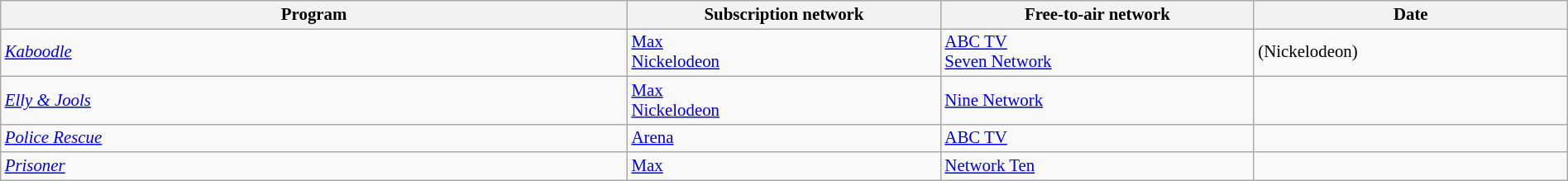<table class="wikitable sortable" width="100%" style="font-size:87%;">
<tr bgcolor="#efefef">
<th width=40%>Program</th>
<th width=20%>Subscription network</th>
<th width=20%>Free-to-air network</th>
<th width=20%>Date</th>
</tr>
<tr>
<td><em><a href='#'>Kaboodle</a></em></td>
<td><a href='#'>Max</a><br><a href='#'>Nickelodeon</a></td>
<td><a href='#'>ABC TV</a><br><a href='#'>Seven Network</a></td>
<td> (Nickelodeon)</td>
</tr>
<tr>
<td><em><a href='#'>Elly & Jools</a></em></td>
<td><a href='#'>Max</a><br><a href='#'>Nickelodeon</a></td>
<td><a href='#'>Nine Network</a></td>
<td></td>
</tr>
<tr>
<td><em><a href='#'>Police Rescue</a></em></td>
<td><a href='#'>Arena</a></td>
<td><a href='#'>ABC TV</a></td>
<td></td>
</tr>
<tr>
<td><em><a href='#'>Prisoner</a></em></td>
<td><a href='#'>Max</a></td>
<td><a href='#'>Network Ten</a></td>
<td></td>
</tr>
</table>
